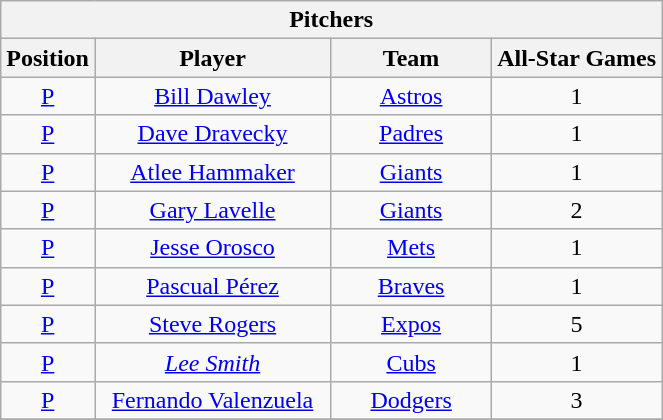<table class="wikitable" style="font-size: 100%; text-align:center;">
<tr>
<th colspan="4">Pitchers</th>
</tr>
<tr>
<th>Position</th>
<th width="150">Player</th>
<th width="100">Team</th>
<th>All-Star Games</th>
</tr>
<tr>
<td><a href='#'>P</a></td>
<td><a href='#'>Bill Dawley</a></td>
<td><a href='#'>Astros</a></td>
<td>1</td>
</tr>
<tr>
<td><a href='#'>P</a></td>
<td><a href='#'>Dave Dravecky</a></td>
<td><a href='#'>Padres</a></td>
<td>1</td>
</tr>
<tr>
<td><a href='#'>P</a></td>
<td><a href='#'>Atlee Hammaker</a></td>
<td><a href='#'>Giants</a></td>
<td>1</td>
</tr>
<tr>
<td><a href='#'>P</a></td>
<td><a href='#'>Gary Lavelle</a></td>
<td><a href='#'>Giants</a></td>
<td>2</td>
</tr>
<tr>
<td><a href='#'>P</a></td>
<td><a href='#'>Jesse Orosco</a></td>
<td><a href='#'>Mets</a></td>
<td>1</td>
</tr>
<tr>
<td><a href='#'>P</a></td>
<td><a href='#'>Pascual Pérez</a></td>
<td><a href='#'>Braves</a></td>
<td>1</td>
</tr>
<tr>
<td><a href='#'>P</a></td>
<td><a href='#'>Steve Rogers</a></td>
<td><a href='#'>Expos</a></td>
<td>5</td>
</tr>
<tr>
<td><a href='#'>P</a></td>
<td><em><a href='#'>Lee Smith</a></em></td>
<td><a href='#'>Cubs</a></td>
<td>1</td>
</tr>
<tr>
<td><a href='#'>P</a></td>
<td><a href='#'>Fernando Valenzuela</a></td>
<td><a href='#'>Dodgers</a></td>
<td>3</td>
</tr>
<tr>
</tr>
</table>
